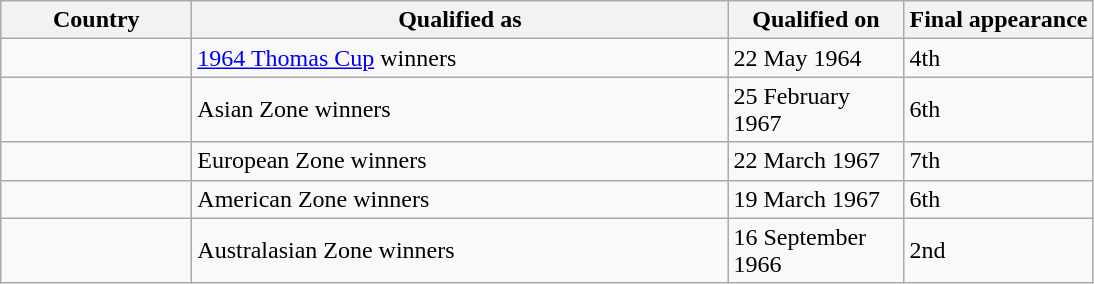<table class="sortable wikitable">
<tr>
<th width="120">Country</th>
<th width="350">Qualified as</th>
<th width="110">Qualified on</th>
<th>Final appearance</th>
</tr>
<tr>
<td></td>
<td><a href='#'>1964 Thomas Cup</a> winners</td>
<td>22 May 1964</td>
<td>4th</td>
</tr>
<tr>
<td></td>
<td>Asian Zone winners</td>
<td>25 February 1967</td>
<td>6th</td>
</tr>
<tr>
<td></td>
<td>European Zone winners</td>
<td>22 March 1967</td>
<td>7th</td>
</tr>
<tr>
<td></td>
<td>American Zone winners</td>
<td>19 March 1967</td>
<td>6th</td>
</tr>
<tr>
<td></td>
<td>Australasian Zone winners</td>
<td>16 September 1966</td>
<td>2nd</td>
</tr>
</table>
